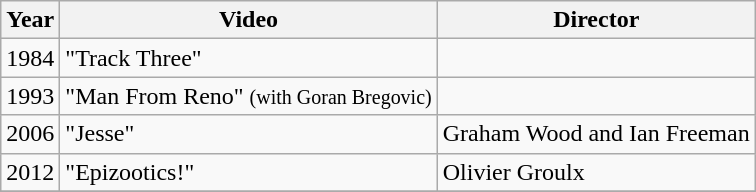<table class="wikitable">
<tr>
<th>Year</th>
<th>Video</th>
<th>Director</th>
</tr>
<tr>
<td>1984</td>
<td>"Track Three"</td>
<td></td>
</tr>
<tr>
<td>1993</td>
<td>"Man From Reno" <small>(with Goran Bregovic)</small></td>
<td></td>
</tr>
<tr>
<td>2006</td>
<td>"Jesse"</td>
<td>Graham Wood and Ian Freeman</td>
</tr>
<tr>
<td>2012</td>
<td>"Epizootics!"</td>
<td>Olivier Groulx</td>
</tr>
<tr>
</tr>
</table>
